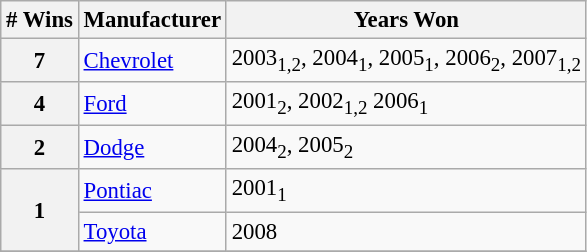<table class="wikitable" style="font-size: 95%;">
<tr>
<th># Wins</th>
<th>Manufacturer</th>
<th>Years Won</th>
</tr>
<tr>
<th>7</th>
<td><a href='#'>Chevrolet</a></td>
<td>2003<sub>1,2</sub>, 2004<sub>1</sub>, 2005<sub>1</sub>, 2006<sub>2</sub>, 2007<sub>1,2</sub></td>
</tr>
<tr>
<th>4</th>
<td><a href='#'>Ford</a></td>
<td>2001<sub>2</sub>, 2002<sub>1,2</sub> 2006<sub>1</sub></td>
</tr>
<tr>
<th>2</th>
<td><a href='#'>Dodge</a></td>
<td>2004<sub>2</sub>, 2005<sub>2</sub></td>
</tr>
<tr>
<th rowspan=2>1</th>
<td><a href='#'>Pontiac</a></td>
<td>2001<sub>1</sub></td>
</tr>
<tr>
<td><a href='#'>Toyota</a></td>
<td>2008</td>
</tr>
<tr>
</tr>
</table>
